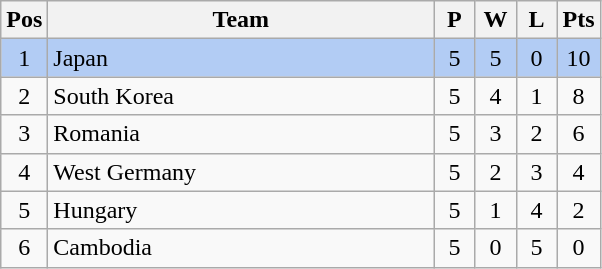<table class="wikitable" style="font-size: 100%">
<tr>
<th width=15>Pos</th>
<th width=250>Team</th>
<th width=20>P</th>
<th width=20>W</th>
<th width=20>L</th>
<th width=20>Pts</th>
</tr>
<tr align=center style="background: #b2ccf4;">
<td>1</td>
<td align="left"> Japan</td>
<td>5</td>
<td>5</td>
<td>0</td>
<td>10</td>
</tr>
<tr align=center>
<td>2</td>
<td align="left"> South Korea</td>
<td>5</td>
<td>4</td>
<td>1</td>
<td>8</td>
</tr>
<tr align=center>
<td>3</td>
<td align="left"> Romania</td>
<td>5</td>
<td>3</td>
<td>2</td>
<td>6</td>
</tr>
<tr align=center>
<td>4</td>
<td align="left"> West Germany</td>
<td>5</td>
<td>2</td>
<td>3</td>
<td>4</td>
</tr>
<tr align=center>
<td>5</td>
<td align="left"> Hungary</td>
<td>5</td>
<td>1</td>
<td>4</td>
<td>2</td>
</tr>
<tr align=center>
<td>6</td>
<td align="left"> Cambodia</td>
<td>5</td>
<td>0</td>
<td>5</td>
<td>0</td>
</tr>
</table>
